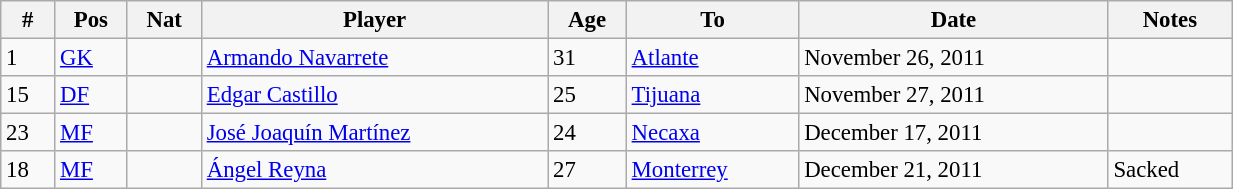<table class="wikitable" style="width:65%; text-align:center; font-size:95%; text-align:left;">
<tr>
<th>#</th>
<th>Pos</th>
<th>Nat</th>
<th>Player</th>
<th>Age</th>
<th>To</th>
<th>Date</th>
<th>Notes</th>
</tr>
<tr>
<td>1</td>
<td><a href='#'>GK</a></td>
<td></td>
<td><a href='#'>Armando Navarrete</a></td>
<td>31</td>
<td><a href='#'>Atlante</a></td>
<td>November 26, 2011</td>
<td></td>
</tr>
<tr>
<td>15</td>
<td><a href='#'>DF</a></td>
<td></td>
<td><a href='#'>Edgar Castillo</a></td>
<td>25</td>
<td><a href='#'>Tijuana</a></td>
<td>November 27, 2011</td>
<td></td>
</tr>
<tr>
<td>23</td>
<td><a href='#'>MF</a></td>
<td></td>
<td><a href='#'>José Joaquín Martínez</a></td>
<td>24</td>
<td><a href='#'>Necaxa</a></td>
<td>December 17, 2011</td>
<td></td>
</tr>
<tr>
<td>18</td>
<td><a href='#'>MF</a></td>
<td></td>
<td><a href='#'>Ángel Reyna</a></td>
<td>27</td>
<td><a href='#'>Monterrey</a></td>
<td>December 21, 2011</td>
<td>Sacked</td>
</tr>
</table>
